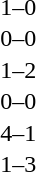<table cellspacing=1 width=70%>
<tr>
<th width=25%></th>
<th width=30%></th>
<th width=15%></th>
<th width=30%></th>
</tr>
<tr>
<td></td>
<td align=right></td>
<td align=center>1–0</td>
<td></td>
</tr>
<tr>
<td></td>
<td align=right></td>
<td align=center>0–0</td>
<td></td>
</tr>
<tr>
<td></td>
<td align=right></td>
<td align=center>1–2</td>
<td></td>
</tr>
<tr>
<td></td>
<td align=right></td>
<td align=center>0–0</td>
<td></td>
</tr>
<tr>
<td></td>
<td align=right></td>
<td align=center>4–1</td>
<td></td>
</tr>
<tr>
<td></td>
<td align=right></td>
<td align=center>1–3</td>
<td></td>
</tr>
</table>
